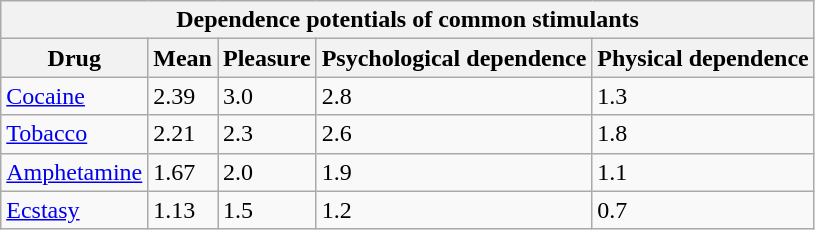<table class="wikitable sortable">
<tr>
<th colspan="5">Dependence potentials of common stimulants</th>
</tr>
<tr>
<th>Drug</th>
<th>Mean</th>
<th>Pleasure</th>
<th>Psychological dependence</th>
<th>Physical dependence</th>
</tr>
<tr>
<td><a href='#'>Cocaine</a></td>
<td>2.39</td>
<td>3.0</td>
<td>2.8</td>
<td>1.3</td>
</tr>
<tr>
<td><a href='#'>Tobacco</a></td>
<td>2.21</td>
<td>2.3</td>
<td>2.6</td>
<td>1.8</td>
</tr>
<tr>
<td><a href='#'>Amphetamine</a></td>
<td>1.67</td>
<td>2.0</td>
<td>1.9</td>
<td>1.1</td>
</tr>
<tr>
<td><a href='#'>Ecstasy</a></td>
<td>1.13</td>
<td>1.5</td>
<td>1.2</td>
<td>0.7</td>
</tr>
</table>
